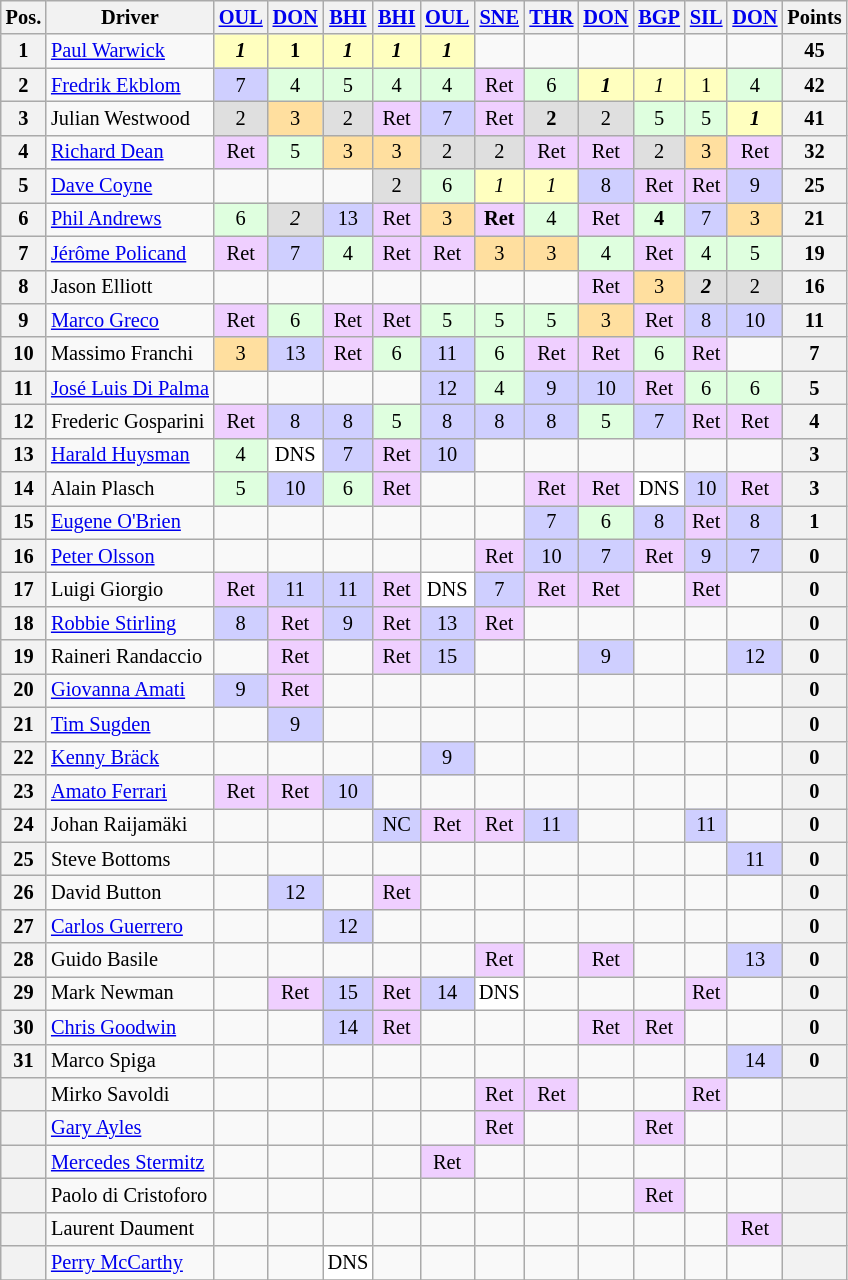<table class="wikitable" style="font-size: 85%; text-align:center;">
<tr valign="top">
<th valign="middle">Pos.</th>
<th valign="middle">Driver</th>
<th><a href='#'>OUL</a></th>
<th><a href='#'>DON</a></th>
<th><a href='#'>BHI</a></th>
<th><a href='#'>BHI</a></th>
<th><a href='#'>OUL</a></th>
<th><a href='#'>SNE</a></th>
<th><a href='#'>THR</a></th>
<th><a href='#'>DON</a></th>
<th><a href='#'>BGP</a></th>
<th><a href='#'>SIL</a></th>
<th><a href='#'>DON</a></th>
<th>Points</th>
</tr>
<tr>
<th>1</th>
<td align=left> <a href='#'>Paul Warwick</a></td>
<td style="background:#FFFFBF;"><strong><em>1</em></strong></td>
<td style="background:#FFFFBF;"><strong>1</strong></td>
<td style="background:#FFFFBF;"><strong><em>1</em></strong></td>
<td style="background:#FFFFBF;"><strong><em>1</em></strong></td>
<td style="background:#FFFFBF;"><strong><em>1</em></strong></td>
<td></td>
<td></td>
<td></td>
<td></td>
<td></td>
<td></td>
<th>45</th>
</tr>
<tr>
<th>2</th>
<td align=left> <a href='#'>Fredrik Ekblom</a></td>
<td style="background:#CFCFFF;">7</td>
<td style="background:#DFFFDF;">4</td>
<td style="background:#DFFFDF;">5</td>
<td style="background:#DFFFDF;">4</td>
<td style="background:#DFFFDF;">4</td>
<td style="background:#EFCFFF;">Ret</td>
<td style="background:#DFFFDF;">6</td>
<td style="background:#FFFFBF;"><strong><em>1</em></strong></td>
<td style="background:#FFFFBF;"><em>1</em></td>
<td style="background:#FFFFBF;">1</td>
<td style="background:#DFFFDF;">4</td>
<th>42</th>
</tr>
<tr>
<th>3</th>
<td align=left> Julian Westwood</td>
<td style="background:#DFDFDF;">2</td>
<td style="background:#FFDF9F;">3</td>
<td style="background:#DFDFDF;">2</td>
<td style="background:#EFCFFF;">Ret</td>
<td style="background:#CFCFFF;">7</td>
<td style="background:#EFCFFF;">Ret</td>
<td style="background:#DFDFDF;"><strong>2</strong></td>
<td style="background:#DFDFDF;">2</td>
<td style="background:#DFFFDF;">5</td>
<td style="background:#DFFFDF;">5</td>
<td style="background:#FFFFBF;"><strong><em>1</em></strong></td>
<th>41</th>
</tr>
<tr>
<th>4</th>
<td align=left> <a href='#'>Richard Dean</a></td>
<td style="background:#EFCFFF;">Ret</td>
<td style="background:#DFFFDF;">5</td>
<td style="background:#FFDF9F;">3</td>
<td style="background:#FFDF9F;">3</td>
<td style="background:#DFDFDF;">2</td>
<td style="background:#DFDFDF;">2</td>
<td style="background:#EFCFFF;">Ret</td>
<td style="background:#EFCFFF;">Ret</td>
<td style="background:#DFDFDF;">2</td>
<td style="background:#FFDF9F;">3</td>
<td style="background:#EFCFFF;">Ret</td>
<th>32</th>
</tr>
<tr>
<th>5</th>
<td align=left> <a href='#'>Dave Coyne</a></td>
<td></td>
<td></td>
<td></td>
<td style="background:#DFDFDF;">2</td>
<td style="background:#DFFFDF;">6</td>
<td style="background:#FFFFBF;"><em>1</em></td>
<td style="background:#FFFFBF;"><em>1</em></td>
<td style="background:#CFCFFF;">8</td>
<td style="background:#EFCFFF;">Ret</td>
<td style="background:#EFCFFF;">Ret</td>
<td style="background:#CFCFFF;">9</td>
<th>25</th>
</tr>
<tr>
<th>6</th>
<td align=left> <a href='#'>Phil Andrews</a></td>
<td style="background:#DFFFDF;">6</td>
<td style="background:#DFDFDF;"><em>2</em></td>
<td style="background:#CFCFFF;">13</td>
<td style="background:#EFCFFF;">Ret</td>
<td style="background:#FFDF9F;">3</td>
<td style="background:#EFCFFF;"><strong>Ret</strong></td>
<td style="background:#DFFFDF;">4</td>
<td style="background:#EFCFFF;">Ret</td>
<td style="background:#DFFFDF;"><strong>4</strong></td>
<td style="background:#CFCFFF;">7</td>
<td style="background:#FFDF9F;">3</td>
<th>21</th>
</tr>
<tr>
<th>7</th>
<td align=left> <a href='#'>Jérôme Policand</a></td>
<td style="background:#EFCFFF;">Ret</td>
<td style="background:#CFCFFF;">7</td>
<td style="background:#DFFFDF;">4</td>
<td style="background:#EFCFFF;">Ret</td>
<td style="background:#EFCFFF;">Ret</td>
<td style="background:#FFDF9F;">3</td>
<td style="background:#FFDF9F;">3</td>
<td style="background:#DFFFDF;">4</td>
<td style="background:#EFCFFF;">Ret</td>
<td style="background:#DFFFDF;">4</td>
<td style="background:#DFFFDF;">5</td>
<th>19</th>
</tr>
<tr>
<th>8</th>
<td align=left> Jason Elliott</td>
<td></td>
<td></td>
<td></td>
<td></td>
<td></td>
<td></td>
<td></td>
<td style="background:#EFCFFF;">Ret</td>
<td style="background:#FFDF9F;">3</td>
<td style="background:#DFDFDF;"><strong><em>2</em></strong></td>
<td style="background:#DFDFDF;">2</td>
<th>16</th>
</tr>
<tr>
<th>9</th>
<td align=left> <a href='#'>Marco Greco</a></td>
<td style="background:#EFCFFF;">Ret</td>
<td style="background:#DFFFDF;">6</td>
<td style="background:#EFCFFF;">Ret</td>
<td style="background:#EFCFFF;">Ret</td>
<td style="background:#DFFFDF;">5</td>
<td style="background:#DFFFDF;">5</td>
<td style="background:#DFFFDF;">5</td>
<td style="background:#FFDF9F;">3</td>
<td style="background:#EFCFFF;">Ret</td>
<td style="background:#CFCFFF;">8</td>
<td style="background:#CFCFFF;">10</td>
<th>11</th>
</tr>
<tr>
<th>10</th>
<td align=left> Massimo Franchi</td>
<td style="background:#FFDF9F;">3</td>
<td style="background:#CFCFFF;">13</td>
<td style="background:#EFCFFF;">Ret</td>
<td style="background:#DFFFDF;">6</td>
<td style="background:#CFCFFF;">11</td>
<td style="background:#DFFFDF;">6</td>
<td style="background:#EFCFFF;">Ret</td>
<td style="background:#EFCFFF;">Ret</td>
<td style="background:#DFFFDF;">6</td>
<td style="background:#EFCFFF;">Ret</td>
<td></td>
<th>7</th>
</tr>
<tr>
<th>11</th>
<td align=left> <a href='#'>José Luis Di Palma</a></td>
<td></td>
<td></td>
<td></td>
<td></td>
<td style="background:#CFCFFF;">12</td>
<td style="background:#DFFFDF;">4</td>
<td style="background:#CFCFFF;">9</td>
<td style="background:#CFCFFF;">10</td>
<td style="background:#EFCFFF;">Ret</td>
<td style="background:#DFFFDF;">6</td>
<td style="background:#DFFFDF;">6</td>
<th>5</th>
</tr>
<tr>
<th>12</th>
<td align=left> Frederic Gosparini</td>
<td style="background:#EFCFFF;">Ret</td>
<td style="background:#CFCFFF;">8</td>
<td style="background:#CFCFFF;">8</td>
<td style="background:#DFFFDF;">5</td>
<td style="background:#CFCFFF;">8</td>
<td style="background:#CFCFFF;">8</td>
<td style="background:#CFCFFF;">8</td>
<td style="background:#DFFFDF;">5</td>
<td style="background:#CFCFFF;">7</td>
<td style="background:#EFCFFF;">Ret</td>
<td style="background:#EFCFFF;">Ret</td>
<th>4</th>
</tr>
<tr>
<th>13</th>
<td align=left> <a href='#'>Harald Huysman</a></td>
<td style="background:#DFFFDF;">4</td>
<td style="background:#FFFFFF;">DNS</td>
<td style="background:#CFCFFF;">7</td>
<td style="background:#EFCFFF;">Ret</td>
<td style="background:#CFCFFF;">10</td>
<td></td>
<td></td>
<td></td>
<td></td>
<td></td>
<td></td>
<th>3</th>
</tr>
<tr>
<th>14</th>
<td align=left> Alain Plasch</td>
<td style="background:#DFFFDF;">5</td>
<td style="background:#CFCFFF;">10</td>
<td style="background:#DFFFDF;">6</td>
<td style="background:#EFCFFF;">Ret</td>
<td></td>
<td></td>
<td style="background:#EFCFFF;">Ret</td>
<td style="background:#EFCFFF;">Ret</td>
<td style="background:#FFFFFF;">DNS</td>
<td style="background:#CFCFFF;">10</td>
<td style="background:#EFCFFF;">Ret</td>
<th>3</th>
</tr>
<tr>
<th>15</th>
<td align=left> <a href='#'>Eugene O'Brien</a></td>
<td></td>
<td></td>
<td></td>
<td></td>
<td></td>
<td></td>
<td style="background:#CFCFFF;">7</td>
<td style="background:#DFFFDF;">6</td>
<td style="background:#CFCFFF;">8</td>
<td style="background:#EFCFFF;">Ret</td>
<td style="background:#CFCFFF;">8</td>
<th>1</th>
</tr>
<tr>
<th>16</th>
<td align=left> <a href='#'>Peter Olsson</a></td>
<td></td>
<td></td>
<td></td>
<td></td>
<td></td>
<td style="background:#EFCFFF;">Ret</td>
<td style="background:#CFCFFF;">10</td>
<td style="background:#CFCFFF;">7</td>
<td style="background:#EFCFFF;">Ret</td>
<td style="background:#CFCFFF;">9</td>
<td style="background:#CFCFFF;">7</td>
<th>0</th>
</tr>
<tr>
<th>17</th>
<td align=left> Luigi Giorgio</td>
<td style="background:#EFCFFF;">Ret</td>
<td style="background:#CFCFFF;">11</td>
<td style="background:#CFCFFF;">11</td>
<td style="background:#EFCFFF;">Ret</td>
<td style="background:#FFFFFF;">DNS</td>
<td style="background:#CFCFFF;">7</td>
<td style="background:#EFCFFF;">Ret</td>
<td style="background:#EFCFFF;">Ret</td>
<td></td>
<td style="background:#EFCFFF;">Ret</td>
<td></td>
<th>0</th>
</tr>
<tr>
<th>18</th>
<td align=left> <a href='#'>Robbie Stirling</a></td>
<td style="background:#CFCFFF;">8</td>
<td style="background:#EFCFFF;">Ret</td>
<td style="background:#CFCFFF;">9</td>
<td style="background:#EFCFFF;">Ret</td>
<td style="background:#CFCFFF;">13</td>
<td style="background:#EFCFFF;">Ret</td>
<td></td>
<td></td>
<td></td>
<td></td>
<td></td>
<th>0</th>
</tr>
<tr>
<th>19</th>
<td align=left> Raineri Randaccio</td>
<td></td>
<td style="background:#EFCFFF;">Ret</td>
<td></td>
<td style="background:#EFCFFF;">Ret</td>
<td style="background:#CFCFFF;">15</td>
<td></td>
<td></td>
<td style="background:#CFCFFF;">9</td>
<td></td>
<td></td>
<td style="background:#CFCFFF;">12</td>
<th>0</th>
</tr>
<tr>
<th>20</th>
<td align=left> <a href='#'>Giovanna Amati</a></td>
<td style="background:#CFCFFF;">9</td>
<td style="background:#EFCFFF;">Ret</td>
<td></td>
<td></td>
<td></td>
<td></td>
<td></td>
<td></td>
<td></td>
<td></td>
<td></td>
<th>0</th>
</tr>
<tr>
<th>21</th>
<td align=left> <a href='#'>Tim Sugden</a></td>
<td></td>
<td style="background:#CFCFFF;">9</td>
<td></td>
<td></td>
<td></td>
<td></td>
<td></td>
<td></td>
<td></td>
<td></td>
<td></td>
<th>0</th>
</tr>
<tr>
<th>22</th>
<td align=left> <a href='#'>Kenny Bräck</a></td>
<td></td>
<td></td>
<td></td>
<td></td>
<td style="background:#CFCFFF;">9</td>
<td></td>
<td></td>
<td></td>
<td></td>
<td></td>
<td></td>
<th>0</th>
</tr>
<tr>
<th>23</th>
<td align=left> <a href='#'>Amato Ferrari</a></td>
<td style="background:#EFCFFF;">Ret</td>
<td style="background:#EFCFFF;">Ret</td>
<td style="background:#CFCFFF;">10</td>
<td></td>
<td></td>
<td></td>
<td></td>
<td></td>
<td></td>
<td></td>
<td></td>
<th>0</th>
</tr>
<tr>
<th>24</th>
<td align=left> Johan Raijamäki</td>
<td></td>
<td></td>
<td></td>
<td style="background:#CFCFFF;">NC</td>
<td style="background:#EFCFFF;">Ret</td>
<td style="background:#EFCFFF;">Ret</td>
<td style="background:#CFCFFF;">11</td>
<td></td>
<td></td>
<td style="background:#CFCFFF;">11</td>
<td></td>
<th>0</th>
</tr>
<tr>
<th>25</th>
<td align=left> Steve Bottoms</td>
<td></td>
<td></td>
<td></td>
<td></td>
<td></td>
<td></td>
<td></td>
<td></td>
<td></td>
<td></td>
<td style="background:#CFCFFF;">11</td>
<th>0</th>
</tr>
<tr>
<th>26</th>
<td align=left> David Button</td>
<td></td>
<td style="background:#CFCFFF;">12</td>
<td></td>
<td style="background:#EFCFFF;">Ret</td>
<td></td>
<td></td>
<td></td>
<td></td>
<td></td>
<td></td>
<td></td>
<th>0</th>
</tr>
<tr>
<th>27</th>
<td align=left> <a href='#'>Carlos Guerrero</a></td>
<td></td>
<td></td>
<td style="background:#CFCFFF;">12</td>
<td></td>
<td></td>
<td></td>
<td></td>
<td></td>
<td></td>
<td></td>
<td></td>
<th>0</th>
</tr>
<tr>
<th>28</th>
<td align=left> Guido Basile</td>
<td></td>
<td></td>
<td></td>
<td></td>
<td></td>
<td style="background:#EFCFFF;">Ret</td>
<td></td>
<td style="background:#EFCFFF;">Ret</td>
<td></td>
<td></td>
<td style="background:#CFCFFF;">13</td>
<th>0</th>
</tr>
<tr>
<th>29</th>
<td align=left> Mark Newman</td>
<td></td>
<td style="background:#EFCFFF;">Ret</td>
<td style="background:#CFCFFF;">15</td>
<td style="background:#EFCFFF;">Ret</td>
<td style="background:#CFCFFF;">14</td>
<td style="background:#FFFFFF;">DNS</td>
<td></td>
<td></td>
<td></td>
<td style="background:#EFCFFF;">Ret</td>
<td></td>
<th>0</th>
</tr>
<tr>
<th>30</th>
<td align=left> <a href='#'>Chris Goodwin</a></td>
<td></td>
<td></td>
<td style="background:#CFCFFF;">14</td>
<td style="background:#EFCFFF;">Ret</td>
<td></td>
<td></td>
<td></td>
<td style="background:#EFCFFF;">Ret</td>
<td style="background:#EFCFFF;">Ret</td>
<td></td>
<td></td>
<th>0</th>
</tr>
<tr>
<th>31</th>
<td align=left> Marco Spiga</td>
<td></td>
<td></td>
<td></td>
<td></td>
<td></td>
<td></td>
<td></td>
<td></td>
<td></td>
<td></td>
<td style="background:#CFCFFF;">14</td>
<th>0</th>
</tr>
<tr>
<th></th>
<td align=left> Mirko Savoldi</td>
<td></td>
<td></td>
<td></td>
<td></td>
<td></td>
<td style="background:#EFCFFF;">Ret</td>
<td style="background:#EFCFFF;">Ret</td>
<td></td>
<td></td>
<td style="background:#EFCFFF;">Ret</td>
<td></td>
<th></th>
</tr>
<tr>
<th></th>
<td align=left> <a href='#'>Gary Ayles</a></td>
<td></td>
<td></td>
<td></td>
<td></td>
<td></td>
<td style="background:#EFCFFF;">Ret</td>
<td></td>
<td></td>
<td style="background:#EFCFFF;">Ret</td>
<td></td>
<td></td>
<th></th>
</tr>
<tr>
<th></th>
<td align=left> <a href='#'>Mercedes Stermitz</a></td>
<td></td>
<td></td>
<td></td>
<td></td>
<td style="background:#EFCFFF;">Ret</td>
<td></td>
<td></td>
<td></td>
<td></td>
<td></td>
<td></td>
<th></th>
</tr>
<tr>
<th></th>
<td align=left> Paolo di Cristoforo</td>
<td></td>
<td></td>
<td></td>
<td></td>
<td></td>
<td></td>
<td></td>
<td></td>
<td style="background:#EFCFFF;">Ret</td>
<td></td>
<td></td>
<th></th>
</tr>
<tr>
<th></th>
<td align=left> Laurent Daument</td>
<td></td>
<td></td>
<td></td>
<td></td>
<td></td>
<td></td>
<td></td>
<td></td>
<td></td>
<td></td>
<td style="background:#EFCFFF;">Ret</td>
<th></th>
</tr>
<tr>
<th></th>
<td align=left> <a href='#'>Perry McCarthy</a></td>
<td></td>
<td></td>
<td style="background:#FFFFFF;">DNS</td>
<td></td>
<td></td>
<td></td>
<td></td>
<td></td>
<td></td>
<td></td>
<td></td>
<th></th>
</tr>
<tr>
</tr>
</table>
